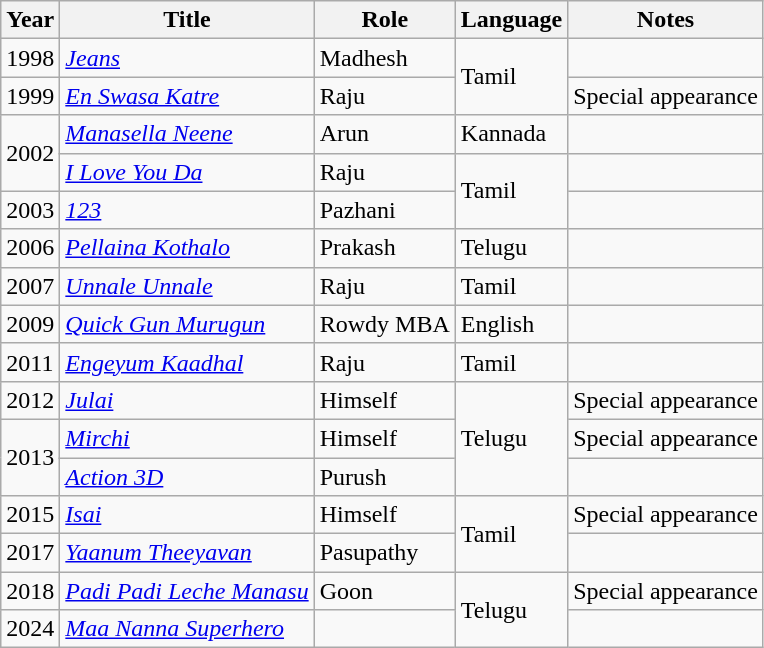<table class="wikitable sortable">
<tr>
<th scope="col">Year</th>
<th scope="col">Title</th>
<th scope="col">Role</th>
<th scope="col">Language</th>
<th scope="col" class="unsortable">Notes</th>
</tr>
<tr>
<td>1998</td>
<td><em><a href='#'>Jeans</a></em></td>
<td>Madhesh</td>
<td rowspan="2">Tamil</td>
<td></td>
</tr>
<tr>
<td>1999</td>
<td><em><a href='#'>En Swasa Katre</a></em></td>
<td>Raju</td>
<td>Special appearance</td>
</tr>
<tr>
<td rowspan="2">2002</td>
<td><em><a href='#'>Manasella Neene</a></em></td>
<td>Arun</td>
<td>Kannada</td>
<td></td>
</tr>
<tr>
<td><em><a href='#'>I Love You Da</a></em></td>
<td>Raju</td>
<td rowspan="2">Tamil</td>
<td></td>
</tr>
<tr>
<td>2003</td>
<td><em><a href='#'>123</a></em></td>
<td>Pazhani</td>
<td></td>
</tr>
<tr>
<td>2006</td>
<td><em><a href='#'>Pellaina Kothalo</a></em></td>
<td>Prakash</td>
<td>Telugu</td>
<td></td>
</tr>
<tr>
<td>2007</td>
<td><em><a href='#'>Unnale Unnale</a></em></td>
<td>Raju</td>
<td>Tamil</td>
<td></td>
</tr>
<tr>
<td>2009</td>
<td><em><a href='#'>Quick Gun Murugun</a></em></td>
<td>Rowdy MBA</td>
<td>English</td>
<td></td>
</tr>
<tr>
<td>2011</td>
<td><em><a href='#'>Engeyum Kaadhal</a></em></td>
<td>Raju</td>
<td>Tamil</td>
<td></td>
</tr>
<tr>
<td>2012</td>
<td><em><a href='#'>Julai</a></em></td>
<td>Himself</td>
<td rowspan="3">Telugu</td>
<td>Special appearance</td>
</tr>
<tr>
<td rowspan="2">2013</td>
<td><em><a href='#'>Mirchi</a></em></td>
<td>Himself</td>
<td>Special appearance</td>
</tr>
<tr>
<td><em><a href='#'>Action 3D</a></em></td>
<td>Purush</td>
<td></td>
</tr>
<tr>
<td>2015</td>
<td><em><a href='#'>Isai</a></em></td>
<td>Himself</td>
<td rowspan="2">Tamil</td>
<td>Special appearance</td>
</tr>
<tr>
<td>2017</td>
<td><em><a href='#'>Yaanum Theeyavan</a></em></td>
<td>Pasupathy</td>
<td></td>
</tr>
<tr>
<td>2018</td>
<td><em><a href='#'>Padi Padi Leche Manasu</a></em></td>
<td>Goon</td>
<td rowspan="2">Telugu</td>
<td>Special appearance</td>
</tr>
<tr>
<td>2024</td>
<td><em><a href='#'>Maa Nanna Superhero</a></em></td>
<td></td>
<td></td>
</tr>
</table>
